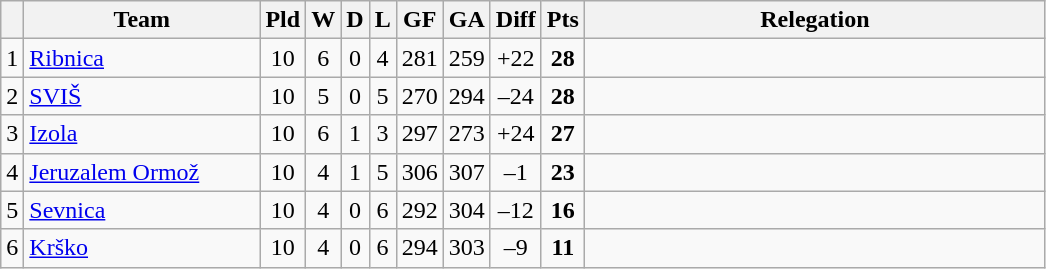<table class="wikitable sortable" style="text-align:center">
<tr>
<th></th>
<th width="150">Team</th>
<th>Pld</th>
<th>W</th>
<th>D</th>
<th>L</th>
<th>GF</th>
<th>GA</th>
<th>Diff</th>
<th>Pts</th>
<th width="300">Relegation</th>
</tr>
<tr>
<td>1</td>
<td align=left><a href='#'>Ribnica</a></td>
<td>10</td>
<td>6</td>
<td>0</td>
<td>4</td>
<td>281</td>
<td>259</td>
<td>+22</td>
<td><strong>28</strong></td>
<td></td>
</tr>
<tr>
<td>2</td>
<td align=left><a href='#'>SVIŠ</a></td>
<td>10</td>
<td>5</td>
<td>0</td>
<td>5</td>
<td>270</td>
<td>294</td>
<td>–24</td>
<td><strong>28</strong></td>
<td></td>
</tr>
<tr>
<td>3</td>
<td align=left><a href='#'>Izola</a></td>
<td>10</td>
<td>6</td>
<td>1</td>
<td>3</td>
<td>297</td>
<td>273</td>
<td>+24</td>
<td><strong>27</strong></td>
<td></td>
</tr>
<tr>
<td>4</td>
<td align=left><a href='#'>Jeruzalem Ormož</a></td>
<td>10</td>
<td>4</td>
<td>1</td>
<td>5</td>
<td>306</td>
<td>307</td>
<td>–1</td>
<td><strong>23</strong></td>
<td></td>
</tr>
<tr>
<td>5</td>
<td align=left><a href='#'>Sevnica</a></td>
<td>10</td>
<td>4</td>
<td>0</td>
<td>6</td>
<td>292</td>
<td>304</td>
<td>–12</td>
<td><strong>16</strong></td>
<td></td>
</tr>
<tr>
<td>6</td>
<td align=left><a href='#'>Krško</a></td>
<td>10</td>
<td>4</td>
<td>0</td>
<td>6</td>
<td>294</td>
<td>303</td>
<td>–9</td>
<td><strong>11</strong></td>
<td></td>
</tr>
</table>
